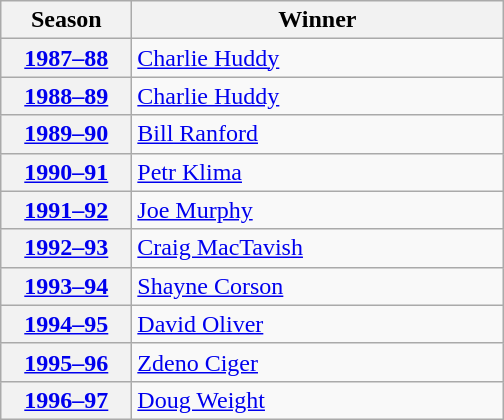<table class="wikitable">
<tr>
<th scope="col" style="width:5em">Season</th>
<th scope="col" style="width:15em">Winner</th>
</tr>
<tr>
<th scope="row"><a href='#'>1987–88</a></th>
<td><a href='#'>Charlie Huddy</a></td>
</tr>
<tr>
<th scope="row"><a href='#'>1988–89</a></th>
<td><a href='#'>Charlie Huddy</a></td>
</tr>
<tr>
<th scope="row"><a href='#'>1989–90</a></th>
<td><a href='#'>Bill Ranford</a></td>
</tr>
<tr>
<th scope="row"><a href='#'>1990–91</a></th>
<td><a href='#'>Petr Klima</a></td>
</tr>
<tr>
<th scope="row"><a href='#'>1991–92</a></th>
<td><a href='#'>Joe Murphy</a></td>
</tr>
<tr>
<th scope="row"><a href='#'>1992–93</a></th>
<td><a href='#'>Craig MacTavish</a></td>
</tr>
<tr>
<th scope="row"><a href='#'>1993–94</a></th>
<td><a href='#'>Shayne Corson</a></td>
</tr>
<tr>
<th scope="row"><a href='#'>1994–95</a></th>
<td><a href='#'>David Oliver</a></td>
</tr>
<tr>
<th scope="row"><a href='#'>1995–96</a></th>
<td><a href='#'>Zdeno Ciger</a></td>
</tr>
<tr>
<th scope="row"><a href='#'>1996–97</a></th>
<td><a href='#'>Doug Weight</a></td>
</tr>
</table>
